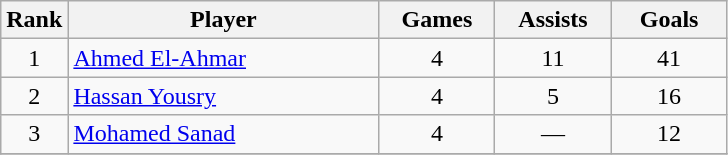<table class="wikitable sortable" style="text-align: center">
<tr>
<th width="10">Rank</th>
<th width="200">Player</th>
<th width="70">Games</th>
<th width="70">Assists</th>
<th width="70">Goals</th>
</tr>
<tr>
<td>1</td>
<td align="left"><a href='#'>Ahmed El-Ahmar</a></td>
<td>4</td>
<td>11</td>
<td>41</td>
</tr>
<tr>
<td>2</td>
<td align="left"><a href='#'>Hassan Yousry</a></td>
<td>4</td>
<td>5</td>
<td>16</td>
</tr>
<tr>
<td>3</td>
<td align="left"><a href='#'>Mohamed Sanad</a></td>
<td>4</td>
<td>—</td>
<td>12</td>
</tr>
<tr>
</tr>
</table>
